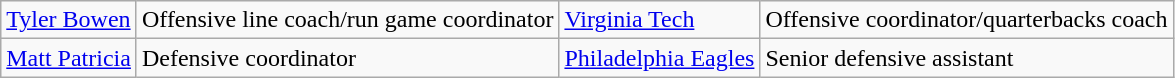<table class="wikitable">
<tr>
<td><a href='#'>Tyler Bowen</a></td>
<td>Offensive line coach/run game coordinator</td>
<td><a href='#'>Virginia Tech</a></td>
<td>Offensive coordinator/quarterbacks coach</td>
</tr>
<tr>
<td><a href='#'>Matt Patricia</a></td>
<td>Defensive coordinator</td>
<td><a href='#'>Philadelphia Eagles</a></td>
<td>Senior defensive assistant</td>
</tr>
</table>
